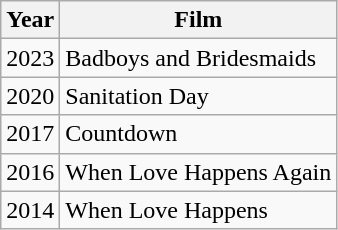<table class="wikitable">
<tr>
<th>Year</th>
<th>Film</th>
</tr>
<tr>
<td>2023</td>
<td>Badboys and Bridesmaids</td>
</tr>
<tr>
<td>2020</td>
<td>Sanitation Day</td>
</tr>
<tr>
<td>2017</td>
<td>Countdown</td>
</tr>
<tr>
<td>2016</td>
<td>When Love Happens Again</td>
</tr>
<tr>
<td>2014</td>
<td>When Love Happens</td>
</tr>
</table>
